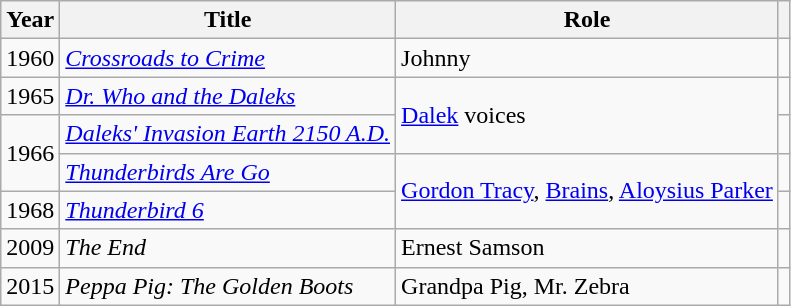<table class="wikitable">
<tr>
<th>Year</th>
<th>Title</th>
<th>Role</th>
<th></th>
</tr>
<tr>
<td>1960</td>
<td><em><a href='#'>Crossroads to Crime</a></em></td>
<td>Johnny</td>
<td></td>
</tr>
<tr>
<td>1965</td>
<td><em><a href='#'>Dr. Who and the Daleks</a></em></td>
<td rowspan=2><a href='#'>Dalek</a> voices</td>
<td></td>
</tr>
<tr>
<td rowspan=2>1966</td>
<td><em><a href='#'>Daleks' Invasion Earth 2150 A.D.</a></em></td>
<td></td>
</tr>
<tr>
<td><em><a href='#'>Thunderbirds Are Go</a></em></td>
<td rowspan=2><a href='#'>Gordon Tracy</a>, <a href='#'>Brains</a>, <a href='#'>Aloysius Parker</a></td>
<td></td>
</tr>
<tr>
<td>1968</td>
<td><em><a href='#'>Thunderbird 6</a></em></td>
<td></td>
</tr>
<tr>
<td>2009</td>
<td><em>The End</em></td>
<td>Ernest Samson</td>
<td></td>
</tr>
<tr>
<td>2015</td>
<td><em>Peppa Pig: The Golden Boots</em></td>
<td>Grandpa Pig, Mr. Zebra</td>
<td></td>
</tr>
</table>
